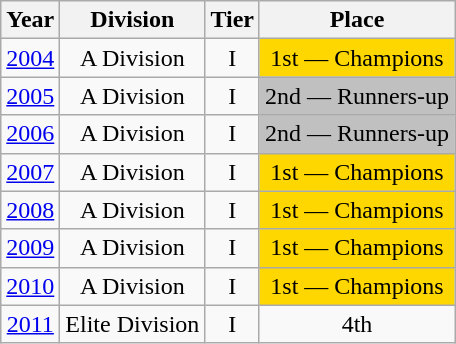<table class="wikitable">
<tr>
<th>Year</th>
<th>Division</th>
<th>Tier</th>
<th>Place</th>
</tr>
<tr align="center">
<td><a href='#'>2004</a></td>
<td>A Division</td>
<td>I</td>
<td bgcolor="#FFD700">1st — Champions</td>
</tr>
<tr align="center">
<td><a href='#'>2005</a></td>
<td>A Division</td>
<td>I</td>
<td bgcolor=silver>2nd — Runners-up</td>
</tr>
<tr align="center">
<td><a href='#'>2006</a></td>
<td>A Division</td>
<td>I</td>
<td bgcolor=silver>2nd — Runners-up</td>
</tr>
<tr align="center">
<td><a href='#'>2007</a></td>
<td>A Division</td>
<td>I</td>
<td bgcolor="#FFD700">1st — Champions</td>
</tr>
<tr align="center">
<td><a href='#'>2008</a></td>
<td>A Division</td>
<td>I</td>
<td bgcolor="#FFD700">1st — Champions</td>
</tr>
<tr align="center">
<td><a href='#'>2009</a></td>
<td>A Division</td>
<td>I</td>
<td bgcolor="#FFD700">1st — Champions</td>
</tr>
<tr align="center">
<td><a href='#'>2010</a></td>
<td>A Division</td>
<td>I</td>
<td bgcolor="#FFD700">1st — Champions</td>
</tr>
<tr align="center">
<td><a href='#'>2011</a></td>
<td>Elite Division</td>
<td>I</td>
<td>4th</td>
</tr>
</table>
